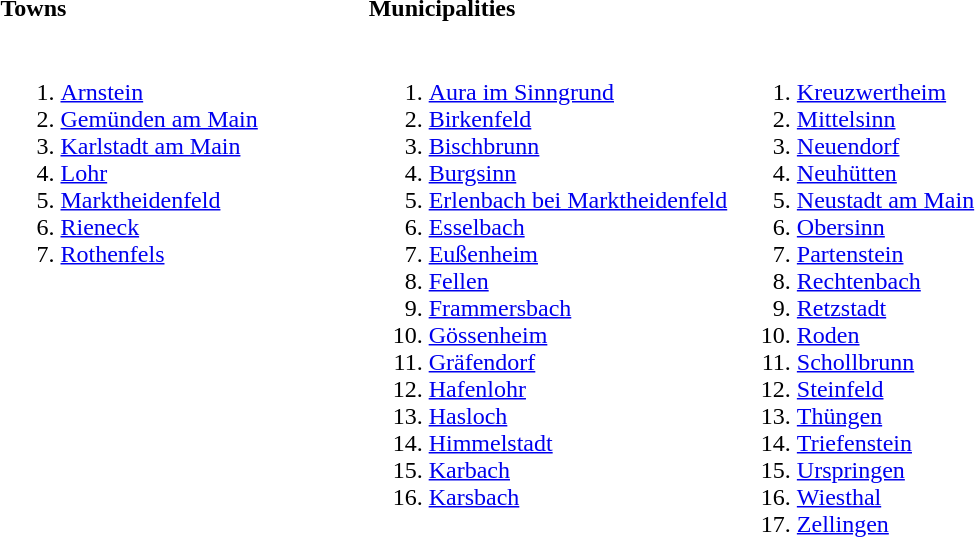<table>
<tr>
<th align=left width=33%>Towns</th>
<th align=left width=33%>Municipalities</th>
<th align=left width=33%></th>
</tr>
<tr valign=top>
<td><br><ol><li><a href='#'>Arnstein</a></li><li><a href='#'>Gemünden am Main</a></li><li><a href='#'>Karlstadt am Main</a></li><li><a href='#'>Lohr</a></li><li><a href='#'>Marktheidenfeld</a></li><li><a href='#'>Rieneck</a></li><li><a href='#'>Rothenfels</a></li></ol></td>
<td><br><ol><li><a href='#'>Aura im Sinngrund</a></li><li><a href='#'>Birkenfeld</a></li><li><a href='#'>Bischbrunn</a></li><li><a href='#'>Burgsinn</a></li><li><a href='#'>Erlenbach bei Marktheidenfeld</a></li><li><a href='#'>Esselbach</a></li><li><a href='#'>Eußenheim</a></li><li><a href='#'>Fellen</a></li><li><a href='#'>Frammersbach</a></li><li><a href='#'>Gössenheim</a></li><li><a href='#'>Gräfendorf</a></li><li><a href='#'>Hafenlohr</a></li><li><a href='#'>Hasloch</a></li><li><a href='#'>Himmelstadt</a></li><li><a href='#'>Karbach</a></li><li><a href='#'>Karsbach</a></li></ol></td>
<td><br><ol>
<li><a href='#'>Kreuzwertheim</a></li>
<li><a href='#'>Mittelsinn</a></li>
<li><a href='#'>Neuendorf</a></li>
<li><a href='#'>Neuhütten</a></li>
<li><a href='#'>Neustadt am Main</a></li>
<li><a href='#'>Obersinn</a></li>
<li><a href='#'>Partenstein</a></li>
<li><a href='#'>Rechtenbach</a></li>
<li><a href='#'>Retzstadt</a></li>
<li><a href='#'>Roden</a></li>
<li><a href='#'>Schollbrunn</a></li>
<li><a href='#'>Steinfeld</a></li>
<li><a href='#'>Thüngen</a></li>
<li><a href='#'>Triefenstein</a></li>
<li><a href='#'>Urspringen</a></li>
<li><a href='#'>Wiesthal</a></li>
<li><a href='#'>Zellingen</a></li>
</ol></td>
</tr>
</table>
